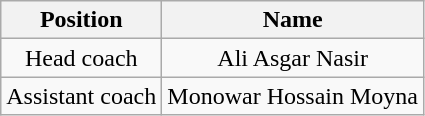<table class="wikitable" style="text-align:center;margin-left:1em;float:center">
<tr>
<th>Position</th>
<th>Name</th>
</tr>
<tr>
<td>Head coach</td>
<td> Ali Asgar Nasir</td>
</tr>
<tr>
<td>Assistant coach</td>
<td> Monowar Hossain Moyna</td>
</tr>
</table>
